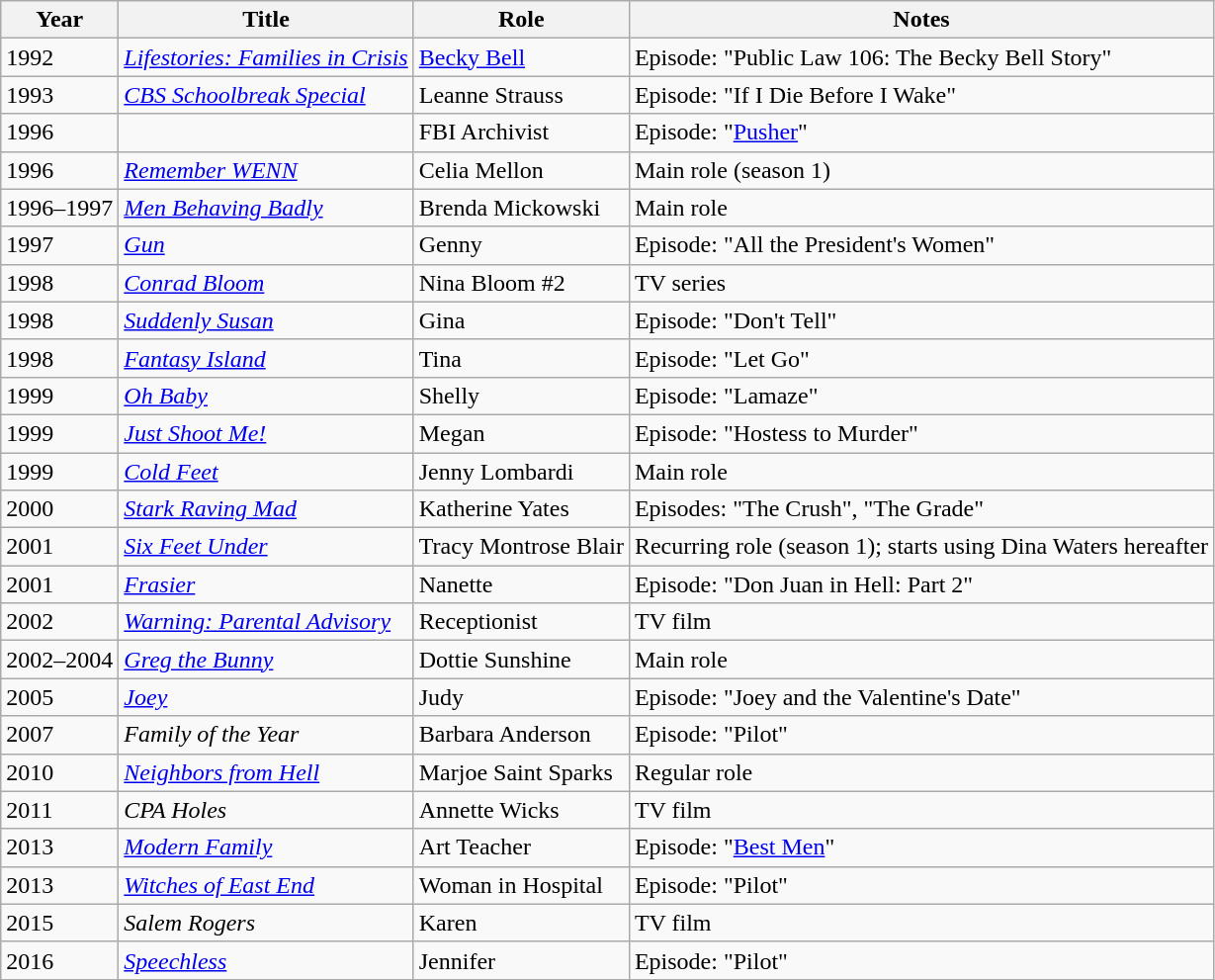<table class="wikitable sortable">
<tr>
<th>Year</th>
<th>Title</th>
<th>Role</th>
<th class="unsortable">Notes</th>
</tr>
<tr>
<td>1992</td>
<td><em><a href='#'>Lifestories: Families in Crisis</a></em></td>
<td><a href='#'>Becky Bell</a></td>
<td>Episode: "Public Law 106: The Becky Bell Story"</td>
</tr>
<tr>
<td>1993</td>
<td><em><a href='#'>CBS Schoolbreak Special</a></em></td>
<td>Leanne Strauss</td>
<td>Episode: "If I Die Before I Wake"</td>
</tr>
<tr>
<td>1996</td>
<td><em></em></td>
<td>FBI Archivist</td>
<td>Episode: "<a href='#'>Pusher</a>"</td>
</tr>
<tr>
<td>1996</td>
<td><em><a href='#'>Remember WENN</a></em></td>
<td>Celia Mellon</td>
<td>Main role (season 1)</td>
</tr>
<tr>
<td>1996–1997</td>
<td><em><a href='#'>Men Behaving Badly</a></em></td>
<td>Brenda Mickowski</td>
<td>Main role</td>
</tr>
<tr>
<td>1997</td>
<td><em><a href='#'>Gun</a></em></td>
<td>Genny</td>
<td>Episode: "All the President's Women"</td>
</tr>
<tr>
<td>1998</td>
<td><em><a href='#'>Conrad Bloom</a></em></td>
<td>Nina Bloom #2</td>
<td>TV series</td>
</tr>
<tr>
<td>1998</td>
<td><em><a href='#'>Suddenly Susan</a></em></td>
<td>Gina</td>
<td>Episode: "Don't Tell"</td>
</tr>
<tr>
<td>1998</td>
<td><em><a href='#'>Fantasy Island</a></em></td>
<td>Tina</td>
<td>Episode: "Let Go"</td>
</tr>
<tr>
<td>1999</td>
<td><em><a href='#'>Oh Baby</a></em></td>
<td>Shelly</td>
<td>Episode: "Lamaze"</td>
</tr>
<tr>
<td>1999</td>
<td><em><a href='#'>Just Shoot Me!</a></em></td>
<td>Megan</td>
<td>Episode: "Hostess to Murder"</td>
</tr>
<tr>
<td>1999</td>
<td><em><a href='#'>Cold Feet</a></em></td>
<td>Jenny Lombardi</td>
<td>Main role</td>
</tr>
<tr>
<td>2000</td>
<td><em><a href='#'>Stark Raving Mad</a></em></td>
<td>Katherine Yates</td>
<td>Episodes: "The Crush", "The Grade"</td>
</tr>
<tr>
<td>2001</td>
<td><em><a href='#'>Six Feet Under</a></em></td>
<td>Tracy Montrose Blair</td>
<td>Recurring role (season 1); starts using Dina Waters hereafter</td>
</tr>
<tr>
<td>2001</td>
<td><em><a href='#'>Frasier</a></em></td>
<td>Nanette</td>
<td>Episode: "Don Juan in Hell: Part 2"</td>
</tr>
<tr>
<td>2002</td>
<td><em><a href='#'>Warning: Parental Advisory</a></em></td>
<td>Receptionist</td>
<td>TV film</td>
</tr>
<tr>
<td>2002–2004</td>
<td><em><a href='#'>Greg the Bunny</a></em></td>
<td>Dottie Sunshine</td>
<td>Main role</td>
</tr>
<tr>
<td>2005</td>
<td><em><a href='#'>Joey</a></em></td>
<td>Judy</td>
<td>Episode: "Joey and the Valentine's Date"</td>
</tr>
<tr>
<td>2007</td>
<td><em>Family of the Year</em></td>
<td>Barbara Anderson</td>
<td>Episode: "Pilot"</td>
</tr>
<tr>
<td>2010</td>
<td><em><a href='#'>Neighbors from Hell</a></em></td>
<td>Marjoe Saint Sparks</td>
<td>Regular role</td>
</tr>
<tr>
<td>2011</td>
<td><em>CPA Holes</em></td>
<td>Annette Wicks</td>
<td>TV film</td>
</tr>
<tr>
<td>2013</td>
<td><em><a href='#'>Modern Family</a></em></td>
<td>Art Teacher</td>
<td>Episode: "<a href='#'>Best Men</a>"</td>
</tr>
<tr>
<td>2013</td>
<td><em><a href='#'>Witches of East End</a></em></td>
<td>Woman in Hospital</td>
<td>Episode: "Pilot"</td>
</tr>
<tr>
<td>2015</td>
<td><em>Salem Rogers</em></td>
<td>Karen</td>
<td>TV film</td>
</tr>
<tr>
<td>2016</td>
<td><em><a href='#'>Speechless</a></em></td>
<td>Jennifer</td>
<td>Episode: "Pilot"</td>
</tr>
</table>
